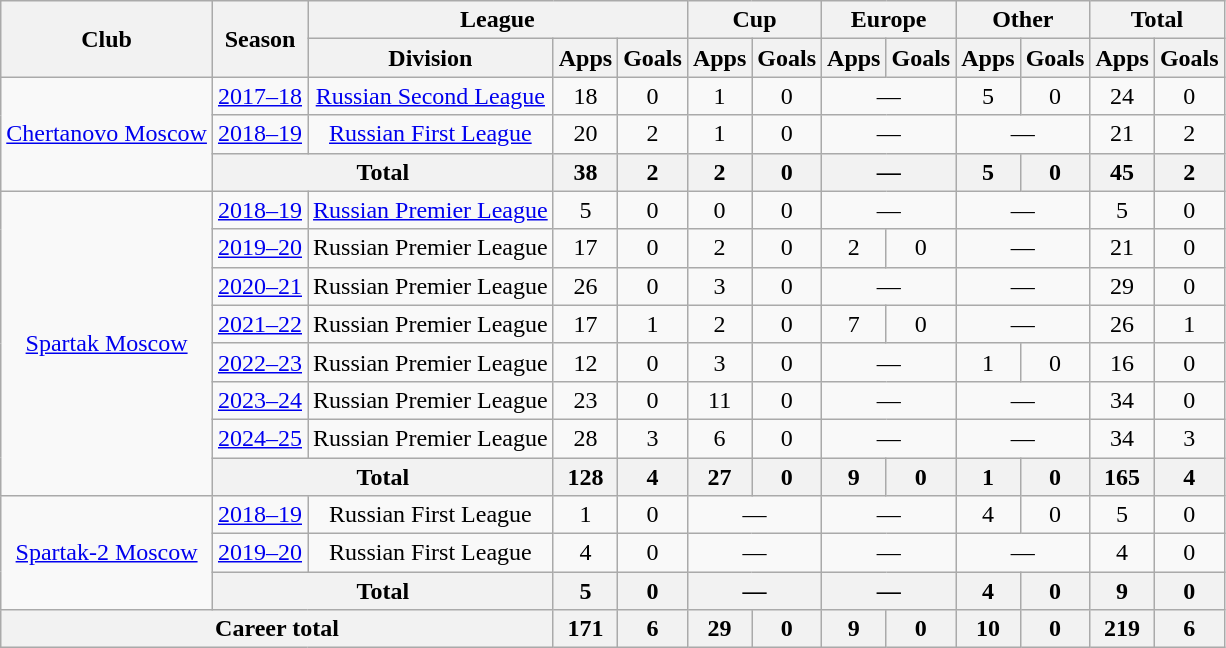<table class="wikitable" style="text-align: center;">
<tr>
<th rowspan="2">Club</th>
<th rowspan="2">Season</th>
<th colspan="3">League</th>
<th colspan="2">Cup</th>
<th colspan="2">Europe</th>
<th colspan="2">Other</th>
<th colspan="2">Total</th>
</tr>
<tr>
<th>Division</th>
<th>Apps</th>
<th>Goals</th>
<th>Apps</th>
<th>Goals</th>
<th>Apps</th>
<th>Goals</th>
<th>Apps</th>
<th>Goals</th>
<th>Apps</th>
<th>Goals</th>
</tr>
<tr>
<td rowspan="3"><a href='#'>Chertanovo Moscow</a></td>
<td><a href='#'>2017–18</a></td>
<td><a href='#'>Russian Second League</a></td>
<td>18</td>
<td>0</td>
<td>1</td>
<td>0</td>
<td colspan="2">—</td>
<td>5</td>
<td>0</td>
<td>24</td>
<td>0</td>
</tr>
<tr>
<td><a href='#'>2018–19</a></td>
<td><a href='#'>Russian First League</a></td>
<td>20</td>
<td>2</td>
<td>1</td>
<td>0</td>
<td colspan="2">—</td>
<td colspan="2">—</td>
<td>21</td>
<td>2</td>
</tr>
<tr>
<th colspan="2">Total</th>
<th>38</th>
<th>2</th>
<th>2</th>
<th>0</th>
<th colspan="2">—</th>
<th>5</th>
<th>0</th>
<th>45</th>
<th>2</th>
</tr>
<tr>
<td rowspan="8"><a href='#'>Spartak Moscow</a></td>
<td><a href='#'>2018–19</a></td>
<td><a href='#'>Russian Premier League</a></td>
<td>5</td>
<td>0</td>
<td>0</td>
<td>0</td>
<td colspan="2">—</td>
<td colspan="2">—</td>
<td>5</td>
<td>0</td>
</tr>
<tr>
<td><a href='#'>2019–20</a></td>
<td>Russian Premier League</td>
<td>17</td>
<td>0</td>
<td>2</td>
<td>0</td>
<td>2</td>
<td>0</td>
<td colspan="2">—</td>
<td>21</td>
<td>0</td>
</tr>
<tr>
<td><a href='#'>2020–21</a></td>
<td>Russian Premier League</td>
<td>26</td>
<td>0</td>
<td>3</td>
<td>0</td>
<td colspan="2">—</td>
<td colspan="2">—</td>
<td>29</td>
<td>0</td>
</tr>
<tr>
<td><a href='#'>2021–22</a></td>
<td>Russian Premier League</td>
<td>17</td>
<td>1</td>
<td>2</td>
<td>0</td>
<td>7</td>
<td>0</td>
<td colspan="2">—</td>
<td>26</td>
<td>1</td>
</tr>
<tr>
<td><a href='#'>2022–23</a></td>
<td>Russian Premier League</td>
<td>12</td>
<td>0</td>
<td>3</td>
<td>0</td>
<td colspan="2">—</td>
<td>1</td>
<td>0</td>
<td>16</td>
<td>0</td>
</tr>
<tr>
<td><a href='#'>2023–24</a></td>
<td>Russian Premier League</td>
<td>23</td>
<td>0</td>
<td>11</td>
<td>0</td>
<td colspan="2">—</td>
<td colspan="2">—</td>
<td>34</td>
<td>0</td>
</tr>
<tr>
<td><a href='#'>2024–25</a></td>
<td>Russian Premier League</td>
<td>28</td>
<td>3</td>
<td>6</td>
<td>0</td>
<td colspan="2">—</td>
<td colspan="2">—</td>
<td>34</td>
<td>3</td>
</tr>
<tr>
<th colspan="2">Total</th>
<th>128</th>
<th>4</th>
<th>27</th>
<th>0</th>
<th>9</th>
<th>0</th>
<th>1</th>
<th>0</th>
<th>165</th>
<th>4</th>
</tr>
<tr>
<td rowspan="3"><a href='#'>Spartak-2 Moscow</a></td>
<td><a href='#'>2018–19</a></td>
<td>Russian First League</td>
<td>1</td>
<td>0</td>
<td colspan="2">—</td>
<td colspan="2">—</td>
<td>4</td>
<td>0</td>
<td>5</td>
<td>0</td>
</tr>
<tr>
<td><a href='#'>2019–20</a></td>
<td>Russian First League</td>
<td>4</td>
<td>0</td>
<td colspan="2">—</td>
<td colspan="2">—</td>
<td colspan="2">—</td>
<td>4</td>
<td>0</td>
</tr>
<tr>
<th colspan="2">Total</th>
<th>5</th>
<th>0</th>
<th colspan="2">—</th>
<th colspan="2">—</th>
<th>4</th>
<th>0</th>
<th>9</th>
<th>0</th>
</tr>
<tr>
<th colspan="3">Career total</th>
<th>171</th>
<th>6</th>
<th>29</th>
<th>0</th>
<th>9</th>
<th>0</th>
<th>10</th>
<th>0</th>
<th>219</th>
<th>6</th>
</tr>
</table>
